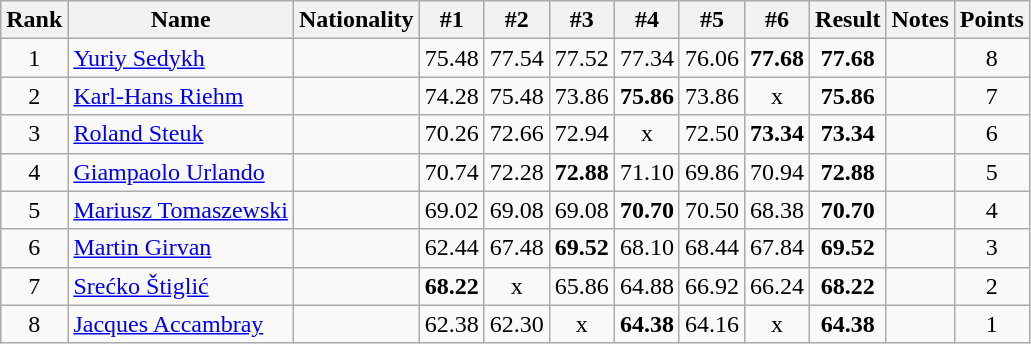<table class="wikitable sortable" style="text-align:center">
<tr>
<th>Rank</th>
<th>Name</th>
<th>Nationality</th>
<th>#1</th>
<th>#2</th>
<th>#3</th>
<th>#4</th>
<th>#5</th>
<th>#6</th>
<th>Result</th>
<th>Notes</th>
<th>Points</th>
</tr>
<tr>
<td>1</td>
<td align=left><a href='#'>Yuriy Sedykh</a></td>
<td align=left></td>
<td>75.48</td>
<td>77.54</td>
<td>77.52</td>
<td>77.34</td>
<td>76.06</td>
<td><strong>77.68</strong></td>
<td><strong>77.68</strong></td>
<td></td>
<td>8</td>
</tr>
<tr>
<td>2</td>
<td align=left><a href='#'>Karl-Hans Riehm</a></td>
<td align=left></td>
<td>74.28</td>
<td>75.48</td>
<td>73.86</td>
<td><strong>75.86</strong></td>
<td>73.86</td>
<td>x</td>
<td><strong>75.86</strong></td>
<td></td>
<td>7</td>
</tr>
<tr>
<td>3</td>
<td align=left><a href='#'>Roland Steuk</a></td>
<td align=left></td>
<td>70.26</td>
<td>72.66</td>
<td>72.94</td>
<td>x</td>
<td>72.50</td>
<td><strong>73.34</strong></td>
<td><strong>73.34</strong></td>
<td></td>
<td>6</td>
</tr>
<tr>
<td>4</td>
<td align=left><a href='#'>Giampaolo Urlando</a></td>
<td align=left></td>
<td>70.74</td>
<td>72.28</td>
<td><strong>72.88</strong></td>
<td>71.10</td>
<td>69.86</td>
<td>70.94</td>
<td><strong>72.88</strong></td>
<td></td>
<td>5</td>
</tr>
<tr>
<td>5</td>
<td align=left><a href='#'>Mariusz Tomaszewski</a></td>
<td align=left></td>
<td>69.02</td>
<td>69.08</td>
<td>69.08</td>
<td><strong>70.70</strong></td>
<td>70.50</td>
<td>68.38</td>
<td><strong>70.70</strong></td>
<td></td>
<td>4</td>
</tr>
<tr>
<td>6</td>
<td align=left><a href='#'>Martin Girvan</a></td>
<td align=left></td>
<td>62.44</td>
<td>67.48</td>
<td><strong>69.52</strong></td>
<td>68.10</td>
<td>68.44</td>
<td>67.84</td>
<td><strong>69.52</strong></td>
<td></td>
<td>3</td>
</tr>
<tr>
<td>7</td>
<td align=left><a href='#'>Srećko Štiglić</a></td>
<td align=left></td>
<td><strong>68.22</strong></td>
<td>x</td>
<td>65.86</td>
<td>64.88</td>
<td>66.92</td>
<td>66.24</td>
<td><strong>68.22</strong></td>
<td></td>
<td>2</td>
</tr>
<tr>
<td>8</td>
<td align=left><a href='#'>Jacques Accambray</a></td>
<td align=left></td>
<td>62.38</td>
<td>62.30</td>
<td>x</td>
<td><strong>64.38</strong></td>
<td>64.16</td>
<td>x</td>
<td><strong>64.38</strong></td>
<td></td>
<td>1</td>
</tr>
</table>
